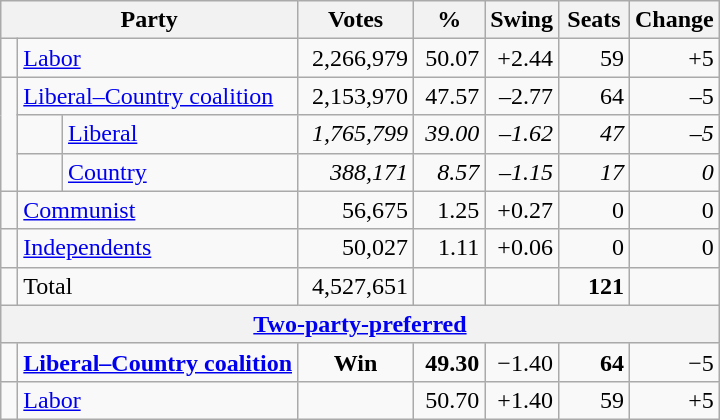<table class="wikitable">
<tr>
<th colspan=3 style="width:180px">Party</th>
<th style="width:70px">Votes</th>
<th style="width:40px">%</th>
<th style="width:40px">Swing</th>
<th style="width:40px">Seats</th>
<th style="width:40px">Change</th>
</tr>
<tr>
<td> </td>
<td colspan=2><a href='#'>Labor</a></td>
<td style="text-align:right">2,266,979</td>
<td style="text-align:right">50.07</td>
<td style="text-align:right">+2.44</td>
<td style="text-align:right">59</td>
<td style="text-align:right">+5</td>
</tr>
<tr>
<td rowspan=3> </td>
<td colspan=2><a href='#'>Liberal–Country coalition</a></td>
<td align=right>2,153,970</td>
<td align=right>47.57</td>
<td align=right>–2.77</td>
<td align=right>64</td>
<td align=right>–5</td>
</tr>
<tr>
<td> </td>
<td><a href='#'>Liberal</a></td>
<td style="text-align:right"><em>1,765,799</em></td>
<td style="text-align:right"><em>39.00</em></td>
<td style="text-align:right"><em>–1.62</em></td>
<td style="text-align:right"><em>47</em></td>
<td style="text-align:right"><em>–5</em></td>
</tr>
<tr>
<td> </td>
<td><a href='#'>Country</a></td>
<td style="text-align:right"><em>388,171</em></td>
<td style="text-align:right"><em>8.57</em></td>
<td style="text-align:right"><em>–1.15</em></td>
<td style="text-align:right"><em>17</em></td>
<td style="text-align:right"><em>0</em></td>
</tr>
<tr>
<td> </td>
<td colspan=2><a href='#'>Communist</a></td>
<td style="text-align:right">56,675</td>
<td style="text-align:right">1.25</td>
<td style="text-align:right">+0.27</td>
<td style="text-align:right">0</td>
<td style="text-align:right">0</td>
</tr>
<tr>
<td> </td>
<td colspan=2><a href='#'>Independents</a></td>
<td style="text-align:right">50,027</td>
<td style="text-align:right">1.11</td>
<td style="text-align:right">+0.06</td>
<td style="text-align:right">0</td>
<td style="text-align:right">0</td>
</tr>
<tr>
<td> </td>
<td colspan=2>Total</td>
<td style="text-align:right">4,527,651</td>
<td style="text-align:right"> </td>
<td style="text-align:right"> </td>
<td style="text-align:right"><strong>121</strong></td>
<td style="text-align:right"></td>
</tr>
<tr>
<th colspan=8 align=center><a href='#'>Two-party-preferred</a> </th>
</tr>
<tr>
<td> </td>
<td colspan=2><strong><a href='#'>Liberal–Country coalition</a></strong></td>
<td style="text-align:center"><strong>Win</strong></td>
<td style="text-align:right"><strong>49.30</strong></td>
<td style="text-align:right">−1.40</td>
<td style="text-align:right"><strong>64</strong></td>
<td style="text-align:right">−5</td>
</tr>
<tr>
<td> </td>
<td colspan=2><a href='#'>Labor</a></td>
<td style="text-align:center"></td>
<td style="text-align:right">50.70</td>
<td style="text-align:right">+1.40</td>
<td style="text-align:right">59</td>
<td style="text-align:right">+5</td>
</tr>
</table>
